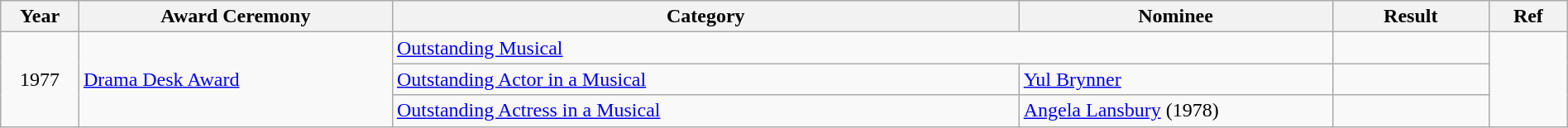<table class="wikitable" style="width: 100%;">
<tr>
<th width="5%">Year</th>
<th width="20%">Award Ceremony</th>
<th width="40%">Category</th>
<th width="20%">Nominee</th>
<th width="10%">Result</th>
<th width="5%">Ref</th>
</tr>
<tr>
<td rowspan="3" align="center">1977</td>
<td rowspan="3"><a href='#'>Drama Desk Award</a></td>
<td colspan="2"><a href='#'>Outstanding Musical</a></td>
<td></td>
<td rowspan="3" align="center"></td>
</tr>
<tr>
<td><a href='#'>Outstanding Actor in a Musical</a></td>
<td><a href='#'>Yul Brynner</a></td>
<td></td>
</tr>
<tr>
<td><a href='#'>Outstanding Actress in a Musical</a></td>
<td><a href='#'>Angela Lansbury</a> (1978)</td>
<td></td>
</tr>
</table>
